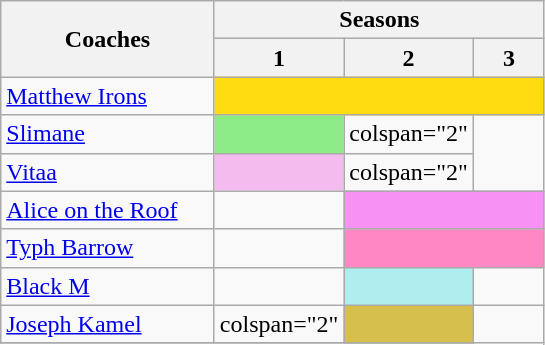<table class="wikitable">
<tr>
<th rowspan="2" width="135">Coaches</th>
<th colspan="3">Seasons</th>
</tr>
<tr>
<th width="40">1</th>
<th width="40">2</th>
<th width="40">3</th>
</tr>
<tr>
<td><a href='#'>Matthew Irons</a></td>
<td colspan="3" style="background:#ffdb11"></td>
</tr>
<tr>
<td><a href='#'>Slimane</a></td>
<td style="background:#8ceb87"></td>
<td>colspan="2" </td>
</tr>
<tr>
<td><a href='#'>Vitaa</a></td>
<td style="background:#f4bbee"></td>
<td>colspan="2" </td>
</tr>
<tr>
<td><a href='#'>Alice on the Roof</a></td>
<td></td>
<td colspan="2" style="background:#f791f3"></td>
</tr>
<tr>
<td><a href='#'>Typh Barrow</a></td>
<td></td>
<td colspan="2" style="background:#FF87C3"></td>
</tr>
<tr>
<td><a href='#'>Black M</a></td>
<td></td>
<td style="background:#afeeee"></td>
<td></td>
</tr>
<tr>
<td><a href='#'>Joseph Kamel</a></td>
<td>colspan="2" </td>
<td style="background:#d6bf4d"></td>
</tr>
<tr>
</tr>
</table>
